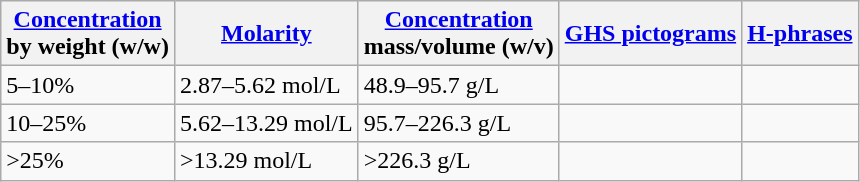<table class="wikitable">
<tr>
<th><a href='#'>Concentration</a><br>by weight (w/w)</th>
<th><a href='#'>Molarity</a></th>
<th><a href='#'>Concentration</a><br>mass/volume (w/v)</th>
<th><a href='#'>GHS pictograms</a></th>
<th><a href='#'>H-phrases</a></th>
</tr>
<tr>
<td>5–10%</td>
<td>2.87–5.62 mol/L</td>
<td>48.9–95.7 g/L</td>
<td></td>
<td></td>
</tr>
<tr>
<td>10–25%</td>
<td>5.62–13.29 mol/L</td>
<td>95.7–226.3 g/L</td>
<td></td>
<td></td>
</tr>
<tr>
<td>>25%</td>
<td>>13.29 mol/L</td>
<td>>226.3 g/L</td>
<td></td>
<td></td>
</tr>
</table>
